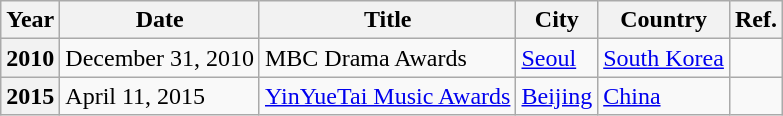<table class="wikitable plainrowheaders"|+>
<tr>
<th>Year</th>
<th>Date</th>
<th>Title</th>
<th>City</th>
<th>Country</th>
<th>Ref.</th>
</tr>
<tr>
<th scope="row">2010</th>
<td>December 31, 2010</td>
<td>MBC Drama Awards</td>
<td><a href='#'>Seoul</a></td>
<td><a href='#'>South Korea</a></td>
<td></td>
</tr>
<tr>
<th scope="row">2015</th>
<td>April 11, 2015</td>
<td><a href='#'>YinYueTai Music Awards</a></td>
<td><a href='#'>Beijing</a></td>
<td><a href='#'>China</a></td>
<td></td>
</tr>
</table>
